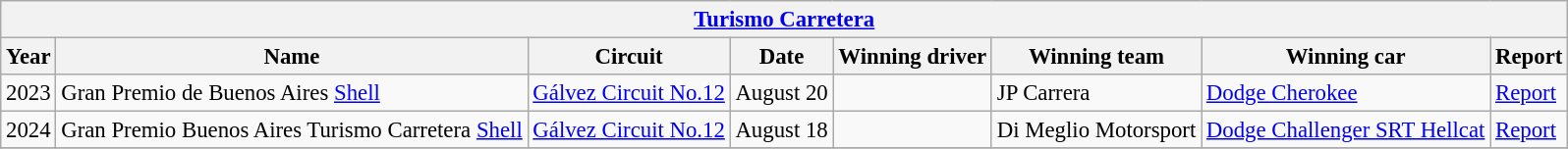<table class="wikitable" style="font-size:95%">
<tr>
<th colspan=8><a href='#'>Turismo Carretera</a></th>
</tr>
<tr>
<th>Year</th>
<th>Name</th>
<th>Circuit</th>
<th>Date</th>
<th>Winning driver</th>
<th>Winning team</th>
<th>Winning car</th>
<th>Report</th>
</tr>
<tr>
<td>2023</td>
<td> Gran Premio de Buenos Aires <a href='#'>Shell</a></td>
<td><a href='#'>Gálvez Circuit No.12</a></td>
<td>August 20</td>
<td> </td>
<td>JP Carrera</td>
<td><a href='#'>Dodge Cherokee</a></td>
<td><a href='#'>Report</a></td>
</tr>
<tr>
<td>2024</td>
<td> Gran Premio Buenos Aires Turismo Carretera <a href='#'>Shell</a></td>
<td><a href='#'>Gálvez Circuit No.12</a></td>
<td>August 18</td>
<td> </td>
<td>Di Meglio Motorsport</td>
<td><a href='#'>Dodge Challenger SRT Hellcat</a></td>
<td><a href='#'>Report</a></td>
</tr>
<tr>
</tr>
</table>
